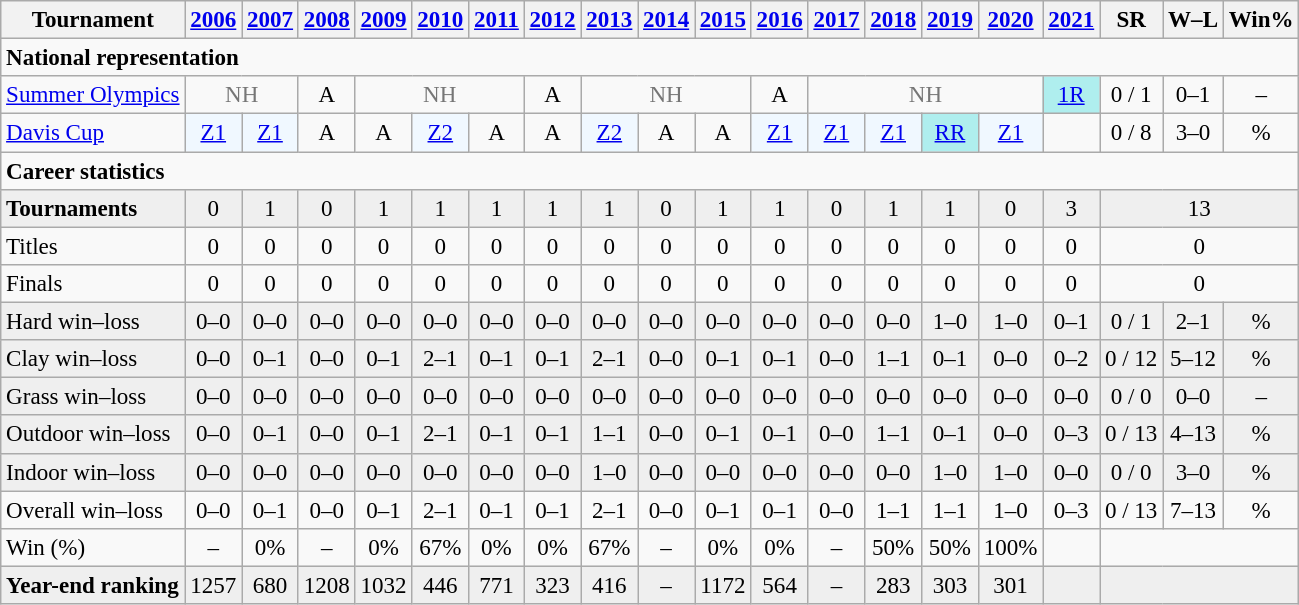<table class=wikitable style=text-align:center;font-size:96%>
<tr>
<th>Tournament</th>
<th><a href='#'>2006</a></th>
<th><a href='#'>2007</a></th>
<th><a href='#'>2008</a></th>
<th><a href='#'>2009</a></th>
<th><a href='#'>2010</a></th>
<th><a href='#'>2011</a></th>
<th><a href='#'>2012</a></th>
<th><a href='#'>2013</a></th>
<th><a href='#'>2014</a></th>
<th><a href='#'>2015</a></th>
<th><a href='#'>2016</a></th>
<th><a href='#'>2017</a></th>
<th><a href='#'>2018</a></th>
<th><a href='#'>2019</a></th>
<th><a href='#'>2020</a></th>
<th><a href='#'>2021</a></th>
<th>SR</th>
<th>W–L</th>
<th>Win%<br></th>
</tr>
<tr>
<td colspan="22" style="text-align:left;"><strong>National representation</strong></td>
</tr>
<tr>
<td align=left><a href='#'>Summer Olympics</a></td>
<td colspan=2 style=color:#767676>NH</td>
<td>A</td>
<td colspan=3 style=color:#767676>NH</td>
<td>A</td>
<td colspan=3 style=color:#767676>NH</td>
<td>A</td>
<td colspan=4 style=color:#767676>NH</td>
<td bgcolor=afeeee><a href='#'>1R</a></td>
<td>0 / 1</td>
<td>0–1</td>
<td>–</td>
</tr>
<tr>
<td align=left><a href='#'>Davis Cup</a></td>
<td bgcolor=f0f8ff><a href='#'>Z1</a></td>
<td bgcolor=f0f8ff><a href='#'>Z1</a></td>
<td>A</td>
<td>A</td>
<td bgcolor=f0f8ff><a href='#'>Z2</a></td>
<td>A</td>
<td>A</td>
<td bgcolor=f0f8ff><a href='#'>Z2</a></td>
<td>A</td>
<td>A</td>
<td bgcolor=f0f8ff><a href='#'>Z1</a></td>
<td bgcolor=f0f8ff><a href='#'>Z1</a></td>
<td bgcolor=f0f8ff><a href='#'>Z1</a></td>
<td bgcolor=afeeee><a href='#'>RR</a></td>
<td bgcolor=f0f8ff><a href='#'>Z1</a></td>
<td></td>
<td>0 / 8</td>
<td>3–0</td>
<td>%</td>
</tr>
<tr>
<td colspan=22 style=text-align:left><strong>Career statistics</strong></td>
</tr>
<tr style="background:#efefef;">
<td align="left"><strong>Tournaments</strong></td>
<td>0</td>
<td>1</td>
<td>0</td>
<td>1</td>
<td>1</td>
<td>1</td>
<td>1</td>
<td>1</td>
<td>0</td>
<td>1</td>
<td>1</td>
<td>0</td>
<td>1</td>
<td>1</td>
<td>0</td>
<td>3</td>
<td colspan="3">13</td>
</tr>
<tr>
<td style="text-align:left">Titles</td>
<td>0</td>
<td>0</td>
<td>0</td>
<td>0</td>
<td>0</td>
<td>0</td>
<td>0</td>
<td>0</td>
<td>0</td>
<td>0</td>
<td>0</td>
<td>0</td>
<td>0</td>
<td>0</td>
<td>0</td>
<td>0</td>
<td colspan="3">0</td>
</tr>
<tr>
<td style="text-align:left">Finals</td>
<td>0</td>
<td>0</td>
<td>0</td>
<td>0</td>
<td>0</td>
<td>0</td>
<td>0</td>
<td>0</td>
<td>0</td>
<td>0</td>
<td>0</td>
<td>0</td>
<td>0</td>
<td>0</td>
<td>0</td>
<td>0</td>
<td colspan="3">0</td>
</tr>
<tr style=background:#efefef>
<td align=left>Hard win–loss</td>
<td>0–0</td>
<td>0–0</td>
<td>0–0</td>
<td>0–0</td>
<td>0–0</td>
<td>0–0</td>
<td>0–0</td>
<td>0–0</td>
<td>0–0</td>
<td>0–0</td>
<td>0–0</td>
<td>0–0</td>
<td>0–0</td>
<td>1–0</td>
<td>1–0</td>
<td>0–1</td>
<td>0 / 1</td>
<td>2–1</td>
<td>%</td>
</tr>
<tr style="background:#efefef;">
<td align=left>Clay win–loss</td>
<td>0–0</td>
<td>0–1</td>
<td>0–0</td>
<td>0–1</td>
<td>2–1</td>
<td>0–1</td>
<td>0–1</td>
<td>2–1</td>
<td>0–0</td>
<td>0–1</td>
<td>0–1</td>
<td>0–0</td>
<td>1–1</td>
<td>0–1</td>
<td>0–0</td>
<td>0–2</td>
<td>0 / 12</td>
<td>5–12</td>
<td>%</td>
</tr>
<tr style=background:#efefef>
<td align=left>Grass win–loss</td>
<td>0–0</td>
<td>0–0</td>
<td>0–0</td>
<td>0–0</td>
<td>0–0</td>
<td>0–0</td>
<td>0–0</td>
<td>0–0</td>
<td>0–0</td>
<td>0–0</td>
<td>0–0</td>
<td>0–0</td>
<td>0–0</td>
<td>0–0</td>
<td>0–0</td>
<td>0–0</td>
<td>0 / 0</td>
<td>0–0</td>
<td>–</td>
</tr>
<tr style="background:#efefef;">
<td align=left>Outdoor win–loss</td>
<td>0–0</td>
<td>0–1</td>
<td>0–0</td>
<td>0–1</td>
<td>2–1</td>
<td>0–1</td>
<td>0–1</td>
<td>1–1</td>
<td>0–0</td>
<td>0–1</td>
<td>0–1</td>
<td>0–0</td>
<td>1–1</td>
<td>0–1</td>
<td>0–0</td>
<td>0–3</td>
<td>0 / 13</td>
<td>4–13</td>
<td>%</td>
</tr>
<tr style="background:#efefef;">
<td align=left>Indoor win–loss</td>
<td>0–0</td>
<td>0–0</td>
<td>0–0</td>
<td>0–0</td>
<td>0–0</td>
<td>0–0</td>
<td>0–0</td>
<td>1–0</td>
<td>0–0</td>
<td>0–0</td>
<td>0–0</td>
<td>0–0</td>
<td>0–0</td>
<td>1–0</td>
<td>1–0</td>
<td>0–0</td>
<td>0 / 0</td>
<td>3–0</td>
<td>%</td>
</tr>
<tr>
<td style="text-align:left">Overall win–loss</td>
<td>0–0</td>
<td>0–1</td>
<td>0–0</td>
<td>0–1</td>
<td>2–1</td>
<td>0–1</td>
<td>0–1</td>
<td>2–1</td>
<td>0–0</td>
<td>0–1</td>
<td>0–1</td>
<td>0–0</td>
<td>1–1</td>
<td>1–1</td>
<td>1–0</td>
<td>0–3</td>
<td>0 / 13</td>
<td>7–13</td>
<td>%</td>
</tr>
<tr>
<td style="text-align:left">Win (%)</td>
<td>–</td>
<td>0%</td>
<td>–</td>
<td>0%</td>
<td>67%</td>
<td>0%</td>
<td>0%</td>
<td>67%</td>
<td>–</td>
<td>0%</td>
<td>0%</td>
<td>–</td>
<td>50%</td>
<td>50%</td>
<td>100%</td>
<td></td>
<td colspan="3"></td>
</tr>
<tr style=background:#efefef>
<td align=left><strong>Year-end ranking</strong></td>
<td>1257</td>
<td>680</td>
<td>1208</td>
<td>1032</td>
<td>446</td>
<td>771</td>
<td>323</td>
<td>416</td>
<td>–</td>
<td>1172</td>
<td>564</td>
<td>–</td>
<td>283</td>
<td>303</td>
<td>301</td>
<td></td>
<td colspan="3"></td>
</tr>
</table>
